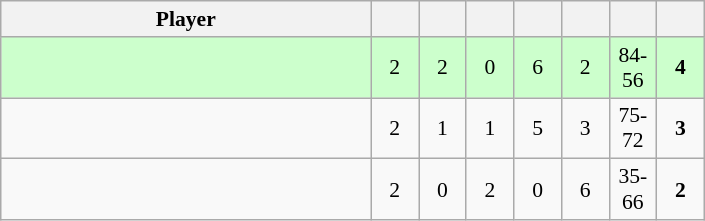<table class="wikitable" style="text-align: center; font-size:90% ">
<tr>
<th width=240>Player</th>
<th width=25></th>
<th width=25></th>
<th width=25></th>
<th width=25></th>
<th width=25></th>
<th width=25></th>
<th width=25></th>
</tr>
<tr bgcolor="ccffcc">
<td align=left></td>
<td>2</td>
<td>2</td>
<td>0</td>
<td>6</td>
<td>2</td>
<td>84-56</td>
<td><strong>4</strong></td>
</tr>
<tr>
<td align=left></td>
<td>2</td>
<td>1</td>
<td>1</td>
<td>5</td>
<td>3</td>
<td>75-72</td>
<td><strong>3</strong></td>
</tr>
<tr>
<td align=left></td>
<td>2</td>
<td>0</td>
<td>2</td>
<td>0</td>
<td>6</td>
<td>35-66</td>
<td><strong>2</strong></td>
</tr>
</table>
